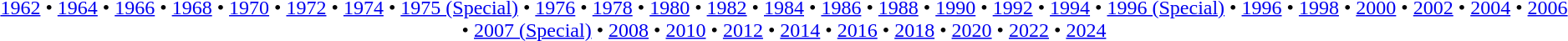<table id=toc class=toc summary=Contents>
<tr>
<td align=center><br><a href='#'>1962</a> • <a href='#'>1964</a> • <a href='#'>1966</a> • <a href='#'>1968</a> • <a href='#'>1970</a> • <a href='#'>1972</a> • <a href='#'>1974</a> • <a href='#'>1975 (Special)</a> • <a href='#'>1976</a> • <a href='#'>1978</a> • <a href='#'>1980</a> • <a href='#'>1982</a> • <a href='#'>1984</a> • <a href='#'>1986</a> • <a href='#'>1988</a> • <a href='#'>1990</a> • <a href='#'>1992</a> • <a href='#'>1994</a> • <a href='#'>1996 (Special)</a> • <a href='#'>1996</a> • <a href='#'>1998</a> • <a href='#'>2000</a> • <a href='#'>2002</a> • <a href='#'>2004</a> • <a href='#'>2006</a> • <a href='#'>2007 (Special)</a> • <a href='#'>2008</a> • <a href='#'>2010</a> • <a href='#'>2012</a> • <a href='#'>2014</a> • <a href='#'>2016</a> • <a href='#'>2018</a> • <a href='#'>2020</a> • <a href='#'>2022</a> • <a href='#'>2024</a></td>
</tr>
</table>
